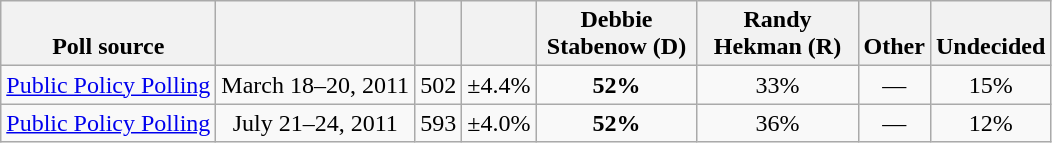<table class="wikitable" style="text-align:center">
<tr valign= bottom>
<th>Poll source</th>
<th></th>
<th></th>
<th></th>
<th style="width:100px;">Debbie<br>Stabenow (D)</th>
<th style="width:100px;">Randy<br>Hekman (R)</th>
<th>Other</th>
<th>Undecided</th>
</tr>
<tr>
<td align=left><a href='#'>Public Policy Polling</a></td>
<td>March 18–20, 2011</td>
<td>502</td>
<td>±4.4%</td>
<td><strong>52%</strong></td>
<td>33%</td>
<td>—</td>
<td>15%</td>
</tr>
<tr>
<td align=left><a href='#'>Public Policy Polling</a></td>
<td>July 21–24, 2011</td>
<td>593</td>
<td>±4.0%</td>
<td><strong>52%</strong></td>
<td>36%</td>
<td>—</td>
<td>12%</td>
</tr>
</table>
